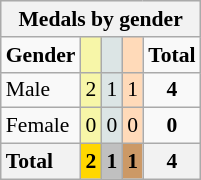<table class="wikitable" style="text-align:center;font-size:90%">
<tr style="background:#efefef;">
<th colspan=7>Medals by gender</th>
</tr>
<tr>
<td><strong>Gender</strong></td>
<td bgcolor=#f7f6a8></td>
<td bgcolor=#dce5e5></td>
<td bgcolor=#ffdab9></td>
<td><strong>Total</strong></td>
</tr>
<tr>
<td style="text-align:left;">Male</td>
<td style="background:#F7F6A8;">2</td>
<td style="background:#DCE5E5;">1</td>
<td style="background:#FFDAB9;">1</td>
<td><strong>4</strong></td>
</tr>
<tr>
<td style="text-align:left;">Female</td>
<td style="background:#F7F6A8;">0</td>
<td style="background:#DCE5E5;">0</td>
<td style="background:#FFDAB9;">0</td>
<td><strong>0</strong></td>
</tr>
<tr>
<th style="text-align:left;">Total</th>
<th style="background:gold;">2</th>
<th style="background:silver;">1</th>
<th style="background:#c96;">1</th>
<th>4</th>
</tr>
</table>
